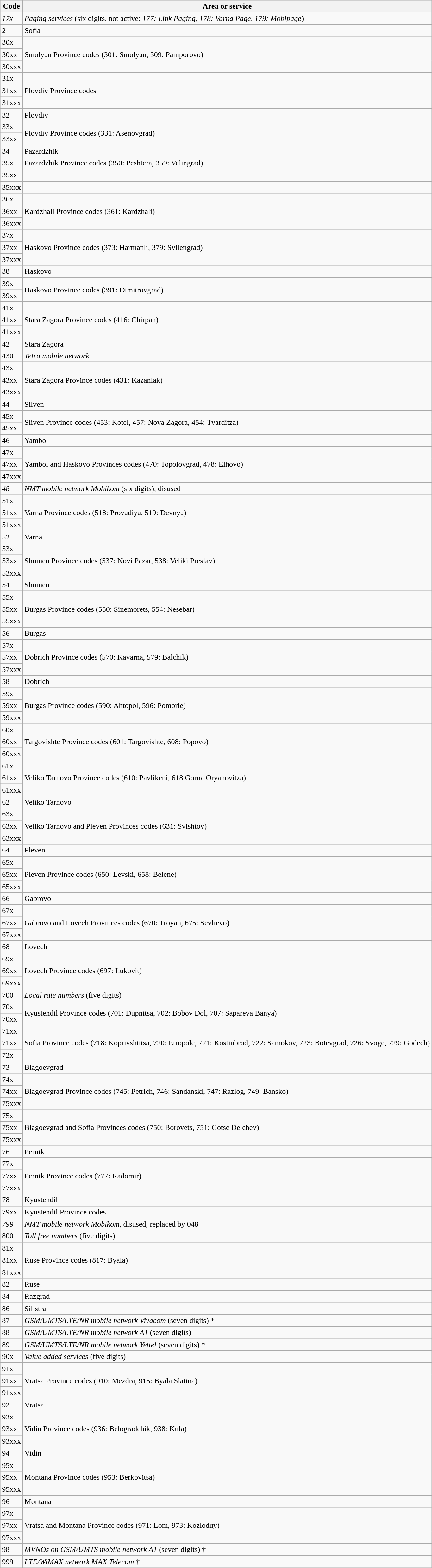<table class="wikitable">
<tr>
<th>Code</th>
<th>Area or service</th>
</tr>
<tr>
<td><em>17x</em></td>
<td><em>Paging services</em> (six digits, not active: <em>177: Link Paging, 178: Varna Page, 179: Mobipage</em>)</td>
</tr>
<tr>
<td>2</td>
<td>Sofia</td>
</tr>
<tr>
<td>30x</td>
<td rowspan=3>Smolyan Province codes (301: Smolyan, 309: Pamporovo)</td>
</tr>
<tr>
<td>30xx</td>
</tr>
<tr>
<td>30xxx</td>
</tr>
<tr>
<td>31x</td>
<td rowspan=3>Plovdiv Province codes</td>
</tr>
<tr>
<td>31xx</td>
</tr>
<tr>
<td>31xxx</td>
</tr>
<tr>
<td>32</td>
<td>Plovdiv</td>
</tr>
<tr>
<td>33x</td>
<td rowspan=2>Plovdiv Province codes (331: Asenovgrad)</td>
</tr>
<tr>
<td>33xx</td>
</tr>
<tr>
<td>34</td>
<td>Pazardzhik</td>
</tr>
<tr>
<td>35x</td>
<td rowpsan=3>Pazardzhik Province codes (350: Peshtera, 359: Velingrad)</td>
</tr>
<tr>
<td>35xx</td>
<td></td>
</tr>
<tr>
<td>35xxx</td>
<td></td>
</tr>
<tr>
<td>36x</td>
<td rowspan=3>Kardzhali Province codes (361: Kardzhali)</td>
</tr>
<tr>
<td>36xx</td>
</tr>
<tr>
<td>36xxx</td>
</tr>
<tr>
<td>37x</td>
<td rowspan=3>Haskovo Province codes (373: Harmanli, 379: Svilengrad)</td>
</tr>
<tr>
<td>37xx</td>
</tr>
<tr>
<td>37xxx</td>
</tr>
<tr>
<td>38</td>
<td>Haskovo</td>
</tr>
<tr>
<td>39x</td>
<td rowspan=2>Haskovo Province codes (391: Dimitrovgrad)</td>
</tr>
<tr>
<td>39xx</td>
</tr>
<tr>
<td>41x</td>
<td rowspan=3>Stara Zagora Province codes (416: Chirpan)</td>
</tr>
<tr>
<td>41xx</td>
</tr>
<tr>
<td>41xxx</td>
</tr>
<tr>
<td>42</td>
<td>Stara Zagora</td>
</tr>
<tr>
<td>430</td>
<td><em>Tetra mobile network</em></td>
</tr>
<tr>
<td>43x</td>
<td rowspan=3>Stara Zagora Province codes (431: Kazanlak)</td>
</tr>
<tr>
<td>43xx</td>
</tr>
<tr>
<td>43xxx</td>
</tr>
<tr>
<td>44</td>
<td>Silven</td>
</tr>
<tr>
<td>45x</td>
<td rowspan=2>Sliven Province codes (453: Kotel, 457: Nova Zagora, 454: Tvarditza)</td>
</tr>
<tr>
<td>45xx</td>
</tr>
<tr>
<td>46</td>
<td>Yambol</td>
</tr>
<tr>
<td>47x</td>
<td rowspan=3>Yambol and Haskovo Provinces codes (470: Topolovgrad, 478: Elhovo)</td>
</tr>
<tr>
<td>47xx</td>
</tr>
<tr>
<td>47xxx</td>
</tr>
<tr>
<td><em>48</em></td>
<td><em>NMT mobile network Mobikom</em> (six digits), disused</td>
</tr>
<tr>
<td>51x</td>
<td rowspan=3>Varna Province codes (518: Provadiya, 519: Devnya)</td>
</tr>
<tr>
<td>51xx</td>
</tr>
<tr>
<td>51xxx</td>
</tr>
<tr>
<td>52</td>
<td>Varna</td>
</tr>
<tr>
<td>53x</td>
<td rowspan=3>Shumen Province codes (537: Novi Pazar, 538: Veliki Preslav)</td>
</tr>
<tr>
<td>53xx</td>
</tr>
<tr>
<td>53xxx</td>
</tr>
<tr>
<td>54</td>
<td>Shumen</td>
</tr>
<tr>
<td>55x</td>
<td rowspan=3>Burgas Province codes (550: Sinemorets, 554: Nesebar)</td>
</tr>
<tr>
<td>55xx</td>
</tr>
<tr>
<td>55xxx</td>
</tr>
<tr>
<td>56</td>
<td>Burgas</td>
</tr>
<tr>
<td>57x</td>
<td rowspan=3>Dobrich Province codes (570: Kavarna, 579: Balchik)</td>
</tr>
<tr>
<td>57xx</td>
</tr>
<tr>
<td>57xxx</td>
</tr>
<tr>
<td>58</td>
<td>Dobrich</td>
</tr>
<tr>
<td>59x</td>
<td rowspan=3>Burgas Province codes (590: Ahtopol, 596: Pomorie)</td>
</tr>
<tr>
<td>59xx</td>
</tr>
<tr>
<td>59xxx</td>
</tr>
<tr>
<td>60x</td>
<td rowspan=3>Targovishte Province codes (601: Targovishte, 608: Popovo)</td>
</tr>
<tr>
<td>60xx</td>
</tr>
<tr>
<td>60xxx</td>
</tr>
<tr>
<td>61x</td>
<td rowspan=3>Veliko Tarnovo Province codes (610: Pavlikeni, 618 Gorna Oryahovitza)</td>
</tr>
<tr>
<td>61xx</td>
</tr>
<tr>
<td>61xxx</td>
</tr>
<tr>
<td>62</td>
<td>Veliko Tarnovo</td>
</tr>
<tr>
<td>63x</td>
<td rowspan=3>Veliko Tarnovo and Pleven Provinces codes (631: Svishtov)</td>
</tr>
<tr>
<td>63xx</td>
</tr>
<tr>
<td>63xxx</td>
</tr>
<tr>
<td>64</td>
<td>Pleven</td>
</tr>
<tr>
<td>65x</td>
<td rowspan=3>Pleven Province codes (650: Levski, 658: Belene)</td>
</tr>
<tr>
<td>65xx</td>
</tr>
<tr>
<td>65xxx</td>
</tr>
<tr>
<td>66</td>
<td>Gabrovo</td>
</tr>
<tr>
<td>67x</td>
<td rowspan=3>Gabrovo and Lovech Provinces codes (670: Troyan, 675: Sevlievo)</td>
</tr>
<tr>
<td>67xx</td>
</tr>
<tr>
<td>67xxx</td>
</tr>
<tr>
<td>68</td>
<td>Lovech</td>
</tr>
<tr>
<td>69x</td>
<td rowspan=3>Lovech Province codes (697: Lukovit)</td>
</tr>
<tr>
<td>69xx</td>
</tr>
<tr>
<td>69xxx</td>
</tr>
<tr>
<td>700</td>
<td><em>Local rate numbers</em> (five digits)</td>
</tr>
<tr>
<td>70x</td>
<td rowspan=2>Kyustendil Province codes (701: Dupnitsa, 702: Bobov Dol, 707: Sapareva Banya)</td>
</tr>
<tr>
<td>70xx</td>
</tr>
<tr>
<td>71xx</td>
<td rowspan=3>Sofia Province codes (718: Koprivshtitsa, 720: Etropole, 721: Kostinbrod, 722: Samokov, 723: Botevgrad, 726: Svoge, 729: Godech)</td>
</tr>
<tr>
<td>71xx</td>
</tr>
<tr>
<td>72x</td>
</tr>
<tr>
<td>73</td>
<td>Blagoevgrad</td>
</tr>
<tr>
<td>74x</td>
<td rowspan=3>Blagoevgrad Province codes (745: Petrich, 746: Sandanski, 747: Razlog, 749: Bansko)</td>
</tr>
<tr>
<td>74xx</td>
</tr>
<tr>
<td>75xxx</td>
</tr>
<tr>
<td>75x</td>
<td rowspan=3>Blagoevgrad and Sofia Provinces codes (750: Borovets, 751: Gotse Delchev)</td>
</tr>
<tr>
<td>75xx</td>
</tr>
<tr>
<td>75xxx</td>
</tr>
<tr>
<td>76</td>
<td>Pernik</td>
</tr>
<tr>
<td>77x</td>
<td rowspan=3>Pernik Province codes (777: Radomir)</td>
</tr>
<tr>
<td>77xx</td>
</tr>
<tr>
<td>77xxx</td>
</tr>
<tr>
<td>78</td>
<td>Kyustendil</td>
</tr>
<tr>
<td>79xx</td>
<td>Kyustendil Province codes</td>
</tr>
<tr>
<td><em>799</em></td>
<td><em>NMT mobile network Mobikom</em>, disused, replaced by 048</td>
</tr>
<tr>
<td>800</td>
<td><em>Toll free numbers</em> (five digits)</td>
</tr>
<tr>
<td>81x</td>
<td rowspan=3>Ruse Province codes (817: Byala)</td>
</tr>
<tr>
<td>81xx</td>
</tr>
<tr>
<td>81xxx</td>
</tr>
<tr>
<td>82</td>
<td>Ruse</td>
</tr>
<tr>
<td>84</td>
<td>Razgrad</td>
</tr>
<tr>
<td>86</td>
<td>Silistra</td>
</tr>
<tr>
<td>87</td>
<td><em>GSM/UMTS/LTE/NR mobile network Vivacom</em> (seven digits) *</td>
</tr>
<tr>
<td>88</td>
<td><em>GSM/UMTS/LTE/NR mobile network A1</em> (seven digits)</td>
</tr>
<tr>
<td>89</td>
<td><em>GSM/UMTS/LTE/NR mobile network Yettel</em> (seven digits) *</td>
</tr>
<tr>
<td>90x</td>
<td><em>Value added services</em> (five digits)</td>
</tr>
<tr>
<td>91x</td>
<td rowspan=3>Vratsa Province codes (910: Mezdra, 915: Byala Slatina)</td>
</tr>
<tr>
<td>91xx</td>
</tr>
<tr>
<td>91xxx</td>
</tr>
<tr>
<td>92</td>
<td>Vratsa</td>
</tr>
<tr>
<td>93x</td>
<td rowspan=3>Vidin Province codes (936: Belogradchik, 938: Kula)</td>
</tr>
<tr>
<td>93xx</td>
</tr>
<tr>
<td>93xxx</td>
</tr>
<tr>
<td>94</td>
<td>Vidin</td>
</tr>
<tr>
<td>95x</td>
<td rowspan=3>Montana Province codes (953: Berkovitsa)</td>
</tr>
<tr>
<td>95xx</td>
</tr>
<tr>
<td>95xxx</td>
</tr>
<tr>
<td>96</td>
<td>Montana</td>
</tr>
<tr>
<td>97x</td>
<td rowspan=3>Vratsa and Montana Province codes (971: Lom, 973: Kozloduy)</td>
</tr>
<tr>
<td>97xx</td>
</tr>
<tr>
<td>97xxx</td>
</tr>
<tr>
<td>98</td>
<td><em>MVNOs on GSM/UMTS mobile network A1</em> (seven digits) †</td>
</tr>
<tr>
<td>999</td>
<td><em>LTE/WiMAX network MAX Telecom</em> †</td>
</tr>
</table>
